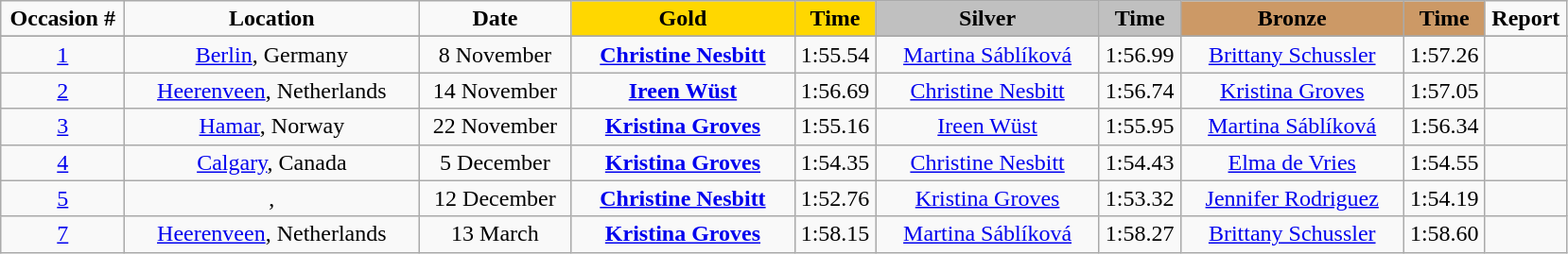<table class="wikitable">
<tr>
<td width="80" align="center"><strong>Occasion #</strong></td>
<td width="200" align="center"><strong>Location</strong></td>
<td width="100" align="center"><strong>Date</strong></td>
<td width="150" bgcolor="gold" align="center"><strong>Gold</strong></td>
<td width="50" bgcolor="gold" align="center"><strong>Time</strong></td>
<td width="150" bgcolor="silver" align="center"><strong>Silver</strong></td>
<td width="50" bgcolor="silver" align="center"><strong>Time</strong></td>
<td width="150" bgcolor="#CC9966" align="center"><strong>Bronze</strong></td>
<td width="50" bgcolor="#CC9966" align="center"><strong>Time</strong></td>
<td width="50" align="center"><strong>Report</strong></td>
</tr>
<tr bgcolor="#cccccc">
</tr>
<tr>
<td align="center"><a href='#'>1</a></td>
<td align="center"><a href='#'>Berlin</a>, Germany</td>
<td align="center">8 November</td>
<td align="center"><strong><a href='#'>Christine Nesbitt</a></strong><br><small></small></td>
<td align="center">1:55.54</td>
<td align="center"><a href='#'>Martina Sáblíková</a><br><small></small></td>
<td align="center">1:56.99</td>
<td align="center"><a href='#'>Brittany Schussler</a><br><small></small></td>
<td align="center">1:57.26</td>
<td align="center"></td>
</tr>
<tr>
<td align="center"><a href='#'>2</a></td>
<td align="center"><a href='#'>Heerenveen</a>, Netherlands</td>
<td align="center">14 November</td>
<td align="center"><strong><a href='#'>Ireen Wüst</a></strong><br><small></small></td>
<td align="center">1:56.69</td>
<td align="center"><a href='#'>Christine Nesbitt</a><br><small></small></td>
<td align="center">1:56.74</td>
<td align="center"><a href='#'>Kristina Groves</a><br><small></small></td>
<td align="center">1:57.05</td>
<td align="center"></td>
</tr>
<tr>
<td align="center"><a href='#'>3</a></td>
<td align="center"><a href='#'>Hamar</a>, Norway</td>
<td align="center">22 November</td>
<td align="center"><strong><a href='#'>Kristina Groves</a></strong><br><small></small></td>
<td align="center">1:55.16</td>
<td align="center"><a href='#'>Ireen Wüst</a><br><small></small></td>
<td align="center">1:55.95</td>
<td align="center"><a href='#'>Martina Sáblíková</a><br><small></small></td>
<td align="center">1:56.34</td>
<td align="center"></td>
</tr>
<tr>
<td align="center"><a href='#'>4</a></td>
<td align="center"><a href='#'>Calgary</a>, Canada</td>
<td align="center">5 December</td>
<td align="center"><strong><a href='#'>Kristina Groves</a></strong><br><small></small></td>
<td align="center">1:54.35</td>
<td align="center"><a href='#'>Christine Nesbitt</a><br><small></small></td>
<td align="center">1:54.43</td>
<td align="center"><a href='#'>Elma de Vries</a><br><small></small></td>
<td align="center">1:54.55</td>
<td align="center"></td>
</tr>
<tr>
<td align="center"><a href='#'>5</a></td>
<td align="center">, </td>
<td align="center">12 December</td>
<td align="center"><strong><a href='#'>Christine Nesbitt</a></strong><br><small></small></td>
<td align="center">1:52.76</td>
<td align="center"><a href='#'>Kristina Groves</a><br><small></small></td>
<td align="center">1:53.32</td>
<td align="center"><a href='#'>Jennifer Rodriguez</a><br><small></small></td>
<td align="center">1:54.19</td>
<td align="center"></td>
</tr>
<tr>
<td align="center"><a href='#'>7</a></td>
<td align="center"><a href='#'>Heerenveen</a>, Netherlands</td>
<td align="center">13 March</td>
<td align="center"><strong><a href='#'>Kristina Groves</a></strong><br><small></small></td>
<td align="center">1:58.15</td>
<td align="center"><a href='#'>Martina Sáblíková</a><br><small></small></td>
<td align="center">1:58.27</td>
<td align="center"><a href='#'>Brittany Schussler</a><br><small></small></td>
<td align="center">1:58.60</td>
<td align="center"></td>
</tr>
</table>
